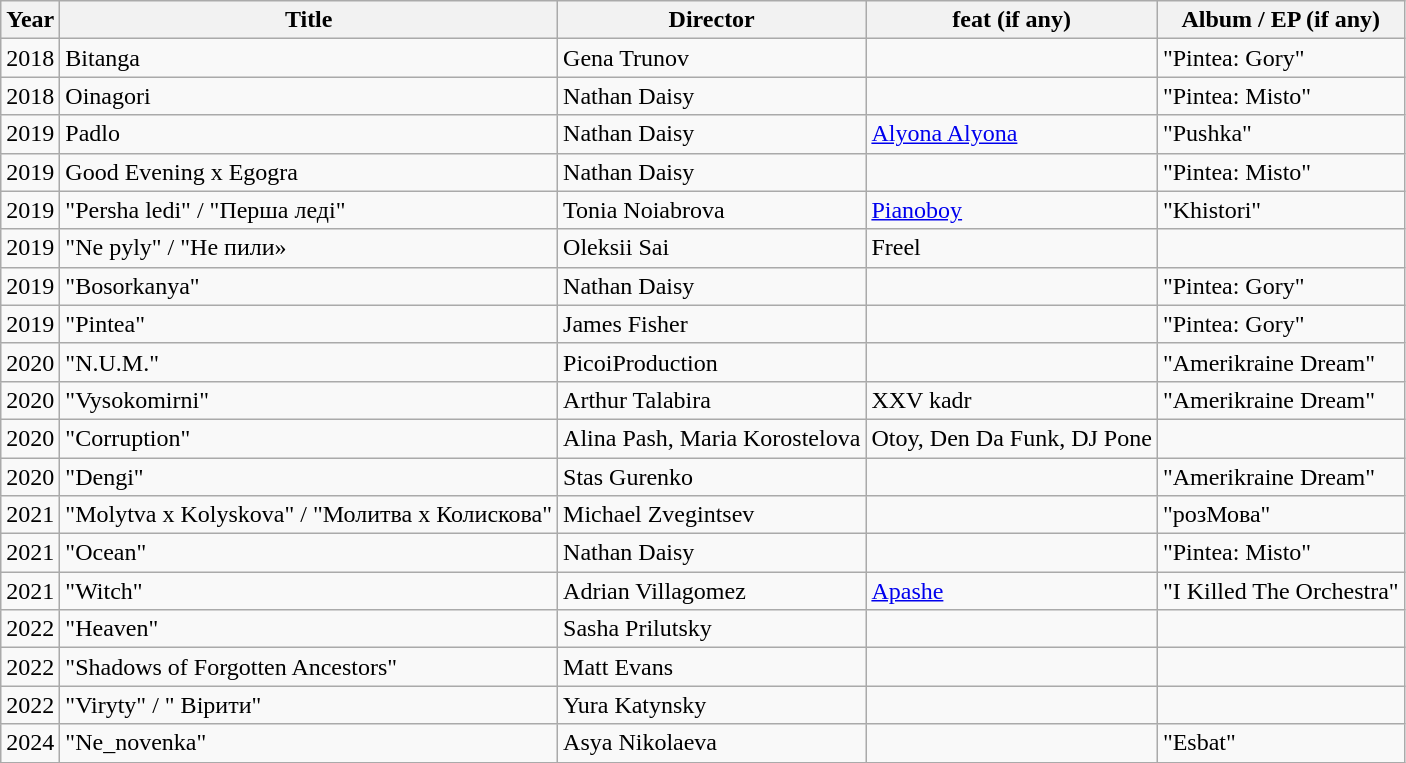<table class="wikitable">
<tr>
<th>Year</th>
<th>Title</th>
<th>Director</th>
<th>feat (if any)</th>
<th>Album / EP (if any)</th>
</tr>
<tr>
<td>2018</td>
<td>Bitanga</td>
<td>Gena Trunov</td>
<td></td>
<td>"Pintea: Gory"</td>
</tr>
<tr>
<td>2018</td>
<td>Oinagori</td>
<td>Nathan Daisy</td>
<td></td>
<td>"Pintea: Misto"</td>
</tr>
<tr>
<td>2019</td>
<td>Padlo</td>
<td>Nathan Daisy</td>
<td><a href='#'>Alyona Alyona</a></td>
<td>"Pushka"</td>
</tr>
<tr>
<td>2019</td>
<td>Good Evening x Egogra</td>
<td>Nathan Daisy</td>
<td></td>
<td>"Pintea: Misto"</td>
</tr>
<tr>
<td>2019</td>
<td>"Persha ledi" / "Перша леді"</td>
<td>Tonia Noiabrova</td>
<td><a href='#'>Pianoboy</a></td>
<td>"Khistori"</td>
</tr>
<tr>
<td>2019</td>
<td>"Ne pyly" / "Не пили»</td>
<td>Oleksii Sai</td>
<td>Freel</td>
<td></td>
</tr>
<tr>
<td>2019</td>
<td>"Bosorkanya"</td>
<td>Nathan Daisy</td>
<td></td>
<td>"Pintea: Gory"</td>
</tr>
<tr>
<td>2019</td>
<td>"Pintea"</td>
<td>James Fisher</td>
<td></td>
<td>"Pintea: Gory"</td>
</tr>
<tr>
<td>2020</td>
<td>"N.U.M."</td>
<td>PicoiProduction  </td>
<td></td>
<td>"Amerikraine Dream"</td>
</tr>
<tr>
<td>2020</td>
<td>"Vysokomirni"</td>
<td>Arthur Talabira</td>
<td>XXV kadr</td>
<td>"Amerikraine Dream"</td>
</tr>
<tr>
<td>2020</td>
<td>"Corruption"</td>
<td>Alina Pash, Maria Korostelova</td>
<td>Otoy, Den Da Funk, DJ Pone</td>
<td></td>
</tr>
<tr>
<td>2020</td>
<td>"Dengi"</td>
<td>Stas Gurenko</td>
<td></td>
<td>"Amerikraine Dream"</td>
</tr>
<tr>
<td>2021</td>
<td>"Molytva x Kolyskova" / "Молитва х Колискова"</td>
<td>Michael Zvegintsev</td>
<td></td>
<td>"розМова"</td>
</tr>
<tr>
<td>2021</td>
<td>"Ocean"</td>
<td>Nathan Daisy</td>
<td></td>
<td>"Pintea: Misto"</td>
</tr>
<tr>
<td>2021</td>
<td>"Witch"</td>
<td>Adrian Villagomez</td>
<td><a href='#'>Apashe</a></td>
<td>"I Killed The Orchestra"</td>
</tr>
<tr>
<td>2022</td>
<td>"Heaven"</td>
<td>Sasha Prilutsky</td>
<td></td>
<td></td>
</tr>
<tr>
<td>2022</td>
<td>"Shadows of Forgotten Ancestors"</td>
<td>Matt Evans</td>
<td></td>
<td></td>
</tr>
<tr>
<td>2022</td>
<td>"Viryty" / " Вірити"</td>
<td>Yura Katynsky</td>
<td></td>
<td></td>
</tr>
<tr>
<td>2024</td>
<td>"Ne_novenka"</td>
<td>Asya Nikolaeva</td>
<td></td>
<td>"Esbat"</td>
</tr>
</table>
